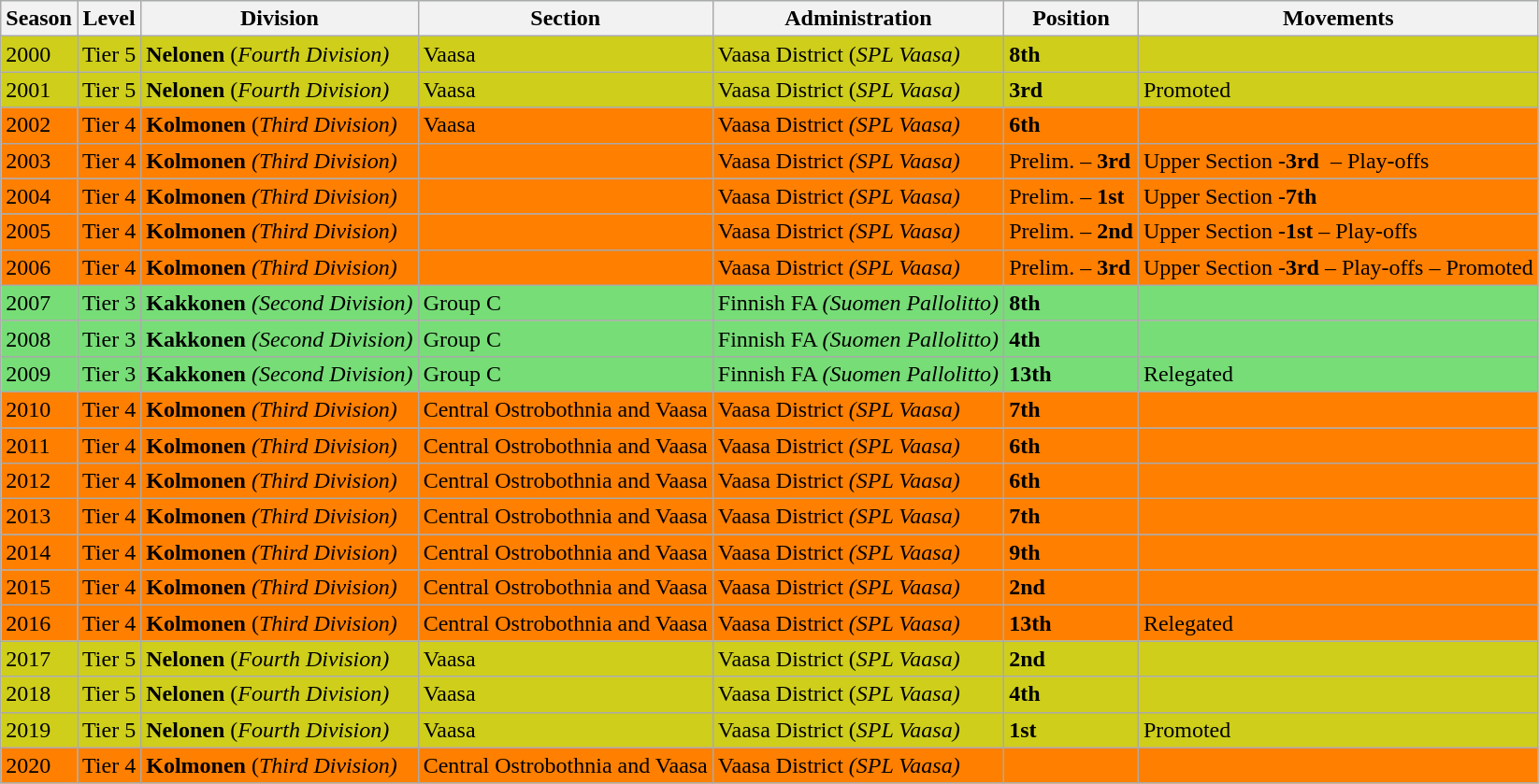<table class="wikitable">
<tr style="background:#f0f6fa;">
<th>Season</th>
<th>Level</th>
<th>Division</th>
<th>Section</th>
<th>Administration</th>
<th>Position</th>
<th>Movements</th>
</tr>
<tr>
<td style="background:#CECE1B;">2000</td>
<td style="background:#CECE1B;">Tier 5</td>
<td style="background:#CECE1B;"><strong>Nelonen</strong> (<em>Fourth Division)</em></td>
<td style="background:#CECE1B;">Vaasa</td>
<td style="background:#CECE1B;">Vaasa District (<em>SPL Vaasa)</em></td>
<td style="background:#CECE1B;"><strong>8th</strong></td>
<td style="background:#CECE1B;"></td>
</tr>
<tr>
<td style="background:#CECE1B;">2001</td>
<td style="background:#CECE1B;">Tier 5</td>
<td style="background:#CECE1B;"><strong>Nelonen</strong> (<em>Fourth Division)</em></td>
<td style="background:#CECE1B;">Vaasa</td>
<td style="background:#CECE1B;">Vaasa District (<em>SPL Vaasa)</em></td>
<td style="background:#CECE1B;"><strong>3rd</strong></td>
<td style="background:#CECE1B;">Promoted</td>
</tr>
<tr>
<td style="background:#FF7F00;">2002</td>
<td style="background:#FF7F00;">Tier 4</td>
<td style="background:#FF7F00;"><strong>Kolmonen</strong> (<em>Third Division)</em></td>
<td style="background:#FF7F00;">Vaasa</td>
<td style="background:#FF7F00;">Vaasa District <em>(SPL Vaasa)</em></td>
<td style="background:#FF7F00;"><strong>6th</strong></td>
<td style="background:#FF7F00;"></td>
</tr>
<tr>
<td style="background:#FF7F00;">2003</td>
<td style="background:#FF7F00;">Tier 4</td>
<td style="background:#FF7F00;"><strong>Kolmonen</strong> <em>(Third Division)</em></td>
<td style="background:#FF7F00;"></td>
<td style="background:#FF7F00;">Vaasa District <em>(SPL Vaasa)</em></td>
<td style="background:#FF7F00;">Prelim. – <strong>3rd</strong></td>
<td style="background:#FF7F00;">Upper Section -<strong>3rd </strong> – Play-offs</td>
</tr>
<tr>
<td style="background:#FF7F00;">2004</td>
<td style="background:#FF7F00;">Tier 4</td>
<td style="background:#FF7F00;"><strong>Kolmonen</strong> <em>(Third Division)</em></td>
<td style="background:#FF7F00;"></td>
<td style="background:#FF7F00;">Vaasa District <em>(SPL Vaasa)</em></td>
<td style="background:#FF7F00;">Prelim. – <strong>1st</strong></td>
<td style="background:#FF7F00;">Upper Section -<strong>7th</strong></td>
</tr>
<tr>
<td style="background:#FF7F00;">2005</td>
<td style="background:#FF7F00;">Tier 4</td>
<td style="background:#FF7F00;"><strong>Kolmonen</strong> <em>(Third Division)</em></td>
<td style="background:#FF7F00;"></td>
<td style="background:#FF7F00;">Vaasa District <em>(SPL Vaasa)</em></td>
<td style="background:#FF7F00;">Prelim. – <strong>2nd</strong></td>
<td style="background:#FF7F00;">Upper Section -<strong>1st</strong> – Play-offs</td>
</tr>
<tr>
<td style="background:#FF7F00;">2006</td>
<td style="background:#FF7F00;">Tier 4</td>
<td style="background:#FF7F00;"><strong>Kolmonen</strong> <em>(Third Division)</em></td>
<td style="background:#FF7F00;"></td>
<td style="background:#FF7F00;">Vaasa District <em>(SPL Vaasa)</em></td>
<td style="background:#FF7F00;">Prelim. – <strong>3rd</strong></td>
<td style="background:#FF7F00;">Upper Section -<strong>3rd</strong> – Play-offs – Promoted</td>
</tr>
<tr>
<td style="background:#77DD77;">2007</td>
<td style="background:#77DD77;">Tier 3</td>
<td style="background:#77DD77;"><strong>Kakkonen</strong> <em>(Second Division)</em></td>
<td style="background:#77DD77;">Group C</td>
<td style="background:#77DD77;">Finnish FA <em>(Suomen Pallolitto)</em></td>
<td style="background:#77DD77;"><strong>8th</strong></td>
<td style="background:#77DD77;"></td>
</tr>
<tr>
<td style="background:#77DD77;">2008</td>
<td style="background:#77DD77;">Tier 3</td>
<td style="background:#77DD77;"><strong>Kakkonen</strong> <em>(Second Division)</em></td>
<td style="background:#77DD77;">Group C</td>
<td style="background:#77DD77;">Finnish FA <em>(Suomen Pallolitto)</em></td>
<td style="background:#77DD77;"><strong>4th</strong></td>
<td style="background:#77DD77;"></td>
</tr>
<tr>
<td style="background:#77DD77;">2009</td>
<td style="background:#77DD77;">Tier 3</td>
<td style="background:#77DD77;"><strong>Kakkonen</strong> <em>(Second Division)</em></td>
<td style="background:#77DD77;">Group C</td>
<td style="background:#77DD77;">Finnish FA <em>(Suomen Pallolitto)</em></td>
<td style="background:#77DD77;"><strong>13th</strong></td>
<td style="background:#77DD77;">Relegated</td>
</tr>
<tr>
<td style="background:#FF7F00;">2010</td>
<td style="background:#FF7F00;">Tier 4</td>
<td style="background:#FF7F00;"><strong>Kolmonen</strong> <em>(Third Division)</em></td>
<td style="background:#FF7F00;">Central Ostrobothnia and Vaasa</td>
<td style="background:#FF7F00;">Vaasa District <em>(SPL Vaasa)</em></td>
<td style="background:#FF7F00;"><strong>7th</strong></td>
<td style="background:#FF7F00;"></td>
</tr>
<tr>
<td style="background:#FF7F00;">2011</td>
<td style="background:#FF7F00;">Tier 4</td>
<td style="background:#FF7F00;"><strong>Kolmonen</strong> <em>(Third Division)</em></td>
<td style="background:#FF7F00;">Central Ostrobothnia and Vaasa</td>
<td style="background:#FF7F00;">Vaasa District <em>(SPL Vaasa)</em></td>
<td style="background:#FF7F00;"><strong>6th</strong></td>
<td style="background:#FF7F00;"></td>
</tr>
<tr>
<td style="background:#FF7F00;">2012</td>
<td style="background:#FF7F00;">Tier 4</td>
<td style="background:#FF7F00;"><strong>Kolmonen</strong> <em>(Third Division)</em></td>
<td style="background:#FF7F00;">Central Ostrobothnia and Vaasa</td>
<td style="background:#FF7F00;">Vaasa District <em>(SPL Vaasa)</em></td>
<td style="background:#FF7F00;"><strong>6th</strong></td>
<td style="background:#FF7F00;"></td>
</tr>
<tr>
<td style="background:#FF7F00;">2013</td>
<td style="background:#FF7F00;">Tier 4</td>
<td style="background:#FF7F00;"><strong>Kolmonen</strong> <em>(Third Division)</em></td>
<td style="background:#FF7F00;">Central Ostrobothnia and Vaasa</td>
<td style="background:#FF7F00;">Vaasa District <em>(SPL Vaasa)</em></td>
<td style="background:#FF7F00;"><strong>7th</strong></td>
<td style="background:#FF7F00;"></td>
</tr>
<tr>
<td style="background:#FF7F00;">2014</td>
<td style="background:#FF7F00;">Tier 4</td>
<td style="background:#FF7F00;"><strong>Kolmonen</strong> <em>(Third Division)</em></td>
<td style="background:#FF7F00;">Central Ostrobothnia and Vaasa</td>
<td style="background:#FF7F00;">Vaasa District <em>(SPL Vaasa)</em></td>
<td style="background:#FF7F00;"><strong>9th</strong></td>
<td style="background:#FF7F00;"></td>
</tr>
<tr>
<td style="background:#FF7F00;">2015</td>
<td style="background:#FF7F00;">Tier 4</td>
<td style="background:#FF7F00;"><strong>Kolmonen</strong> <em>(Third Division)</em></td>
<td style="background:#FF7F00;">Central Ostrobothnia and Vaasa</td>
<td style="background:#FF7F00;">Vaasa District <em>(SPL Vaasa)</em></td>
<td style="background:#FF7F00;"><strong>2nd</strong></td>
<td style="background:#FF7F00;"></td>
</tr>
<tr>
<td style="background:#FF7F00;">2016</td>
<td style="background:#FF7F00;">Tier 4</td>
<td style="background:#FF7F00;"><strong>Kolmonen</strong> (<em>Third Division)</em></td>
<td style="background:#FF7F00;">Central Ostrobothnia and Vaasa</td>
<td style="background:#FF7F00;">Vaasa District <em>(SPL Vaasa)</em></td>
<td style="background:#FF7F00;"><strong>13th</strong></td>
<td style="background:#FF7F00;">Relegated</td>
</tr>
<tr>
<td style="background:#CECE1B;">2017</td>
<td style="background:#CECE1B;">Tier 5</td>
<td style="background:#CECE1B;"><strong>Nelonen</strong> (<em>Fourth Division)</em></td>
<td style="background:#CECE1B;">Vaasa</td>
<td style="background:#CECE1B;">Vaasa District (<em>SPL Vaasa)</em></td>
<td style="background:#CECE1B;"><strong>2nd</strong></td>
<td style="background:#CECE1B;"></td>
</tr>
<tr>
<td style="background:#CECE1B;">2018</td>
<td style="background:#CECE1B;">Tier 5</td>
<td style="background:#CECE1B;"><strong>Nelonen</strong> (<em>Fourth Division)</em></td>
<td style="background:#CECE1B;">Vaasa</td>
<td style="background:#CECE1B;">Vaasa District (<em>SPL Vaasa)</em></td>
<td style="background:#CECE1B;"><strong>4th</strong></td>
<td style="background:#CECE1B;"></td>
</tr>
<tr>
<td style="background:#CECE1B;">2019</td>
<td style="background:#CECE1B;">Tier 5</td>
<td style="background:#CECE1B;"><strong>Nelonen</strong> (<em>Fourth Division)</em></td>
<td style="background:#CECE1B;">Vaasa</td>
<td style="background:#CECE1B;">Vaasa District (<em>SPL Vaasa)</em></td>
<td style="background:#CECE1B;"><strong>1st</strong></td>
<td style="background:#CECE1B;">Promoted</td>
</tr>
<tr>
<td style="background:#FF7F00;">2020</td>
<td style="background:#FF7F00;">Tier 4</td>
<td style="background:#FF7F00;"><strong>Kolmonen</strong> (<em>Third Division)</em></td>
<td style="background:#FF7F00;">Central Ostrobothnia and Vaasa</td>
<td style="background:#FF7F00;">Vaasa District <em>(SPL Vaasa)</em></td>
<td style="background:#FF7F00;"></td>
<td style="background:#FF7F00;"></td>
</tr>
</table>
